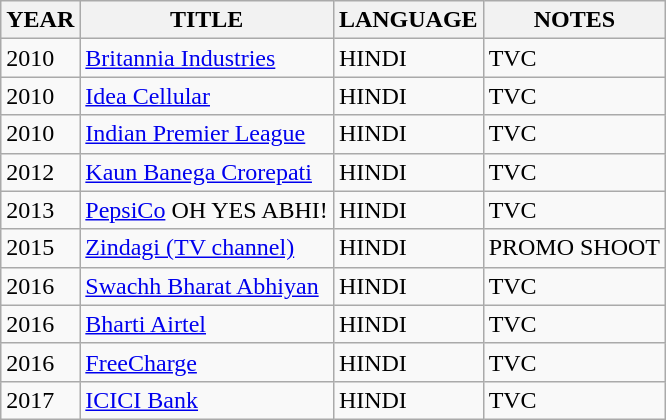<table class="wikitable">
<tr>
<th>YEAR</th>
<th>TITLE</th>
<th>LANGUAGE</th>
<th>NOTES</th>
</tr>
<tr>
<td>2010</td>
<td><a href='#'>Britannia Industries</a></td>
<td>HINDI</td>
<td>TVC</td>
</tr>
<tr>
<td>2010</td>
<td><a href='#'>Idea Cellular</a></td>
<td>HINDI</td>
<td>TVC</td>
</tr>
<tr>
<td>2010</td>
<td><a href='#'>Indian Premier League</a></td>
<td>HINDI</td>
<td>TVC</td>
</tr>
<tr>
<td>2012</td>
<td><a href='#'>Kaun Banega Crorepati</a></td>
<td>HINDI</td>
<td>TVC</td>
</tr>
<tr>
<td>2013</td>
<td><a href='#'>PepsiCo</a> OH YES ABHI!</td>
<td>HINDI</td>
<td>TVC</td>
</tr>
<tr>
<td>2015</td>
<td><a href='#'>Zindagi (TV channel)</a></td>
<td>HINDI</td>
<td>PROMO SHOOT</td>
</tr>
<tr>
<td>2016</td>
<td><a href='#'>Swachh Bharat Abhiyan</a></td>
<td>HINDI</td>
<td>TVC</td>
</tr>
<tr>
<td>2016</td>
<td><a href='#'>Bharti Airtel</a></td>
<td>HINDI</td>
<td>TVC</td>
</tr>
<tr>
<td>2016</td>
<td><a href='#'>FreeCharge</a></td>
<td>HINDI</td>
<td>TVC</td>
</tr>
<tr>
<td>2017</td>
<td><a href='#'>ICICI Bank</a></td>
<td>HINDI</td>
<td>TVC</td>
</tr>
</table>
